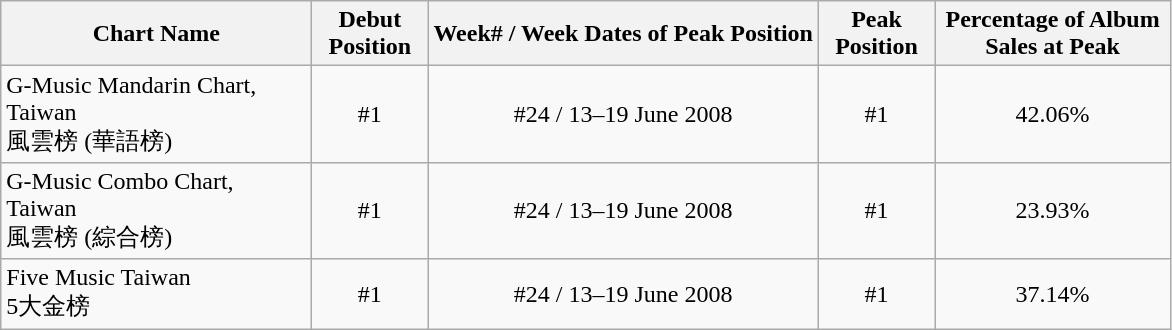<table class="wikitable">
<tr>
<th width="200px">Chart Name</th>
<th width="70px">Debut Position</th>
<th>Week# / Week Dates of Peak Position</th>
<th width="70px">Peak Position</th>
<th width="150px">Percentage of Album Sales at Peak</th>
</tr>
<tr>
<td>G-Music Mandarin Chart, Taiwan<br>風雲榜 (華語榜)</td>
<td align="center">#1</td>
<td align="center">#24 / 13–19 June 2008</td>
<td align="center">#1</td>
<td align="center">42.06%</td>
</tr>
<tr>
<td>G-Music Combo Chart, Taiwan<br>風雲榜 (綜合榜)</td>
<td align="center">#1</td>
<td align="center">#24 / 13–19 June 2008</td>
<td align="center">#1</td>
<td align="center">23.93%</td>
</tr>
<tr>
<td>Five Music Taiwan<br>5大金榜</td>
<td align="center">#1</td>
<td align="center">#24 / 13–19 June 2008</td>
<td align="center">#1</td>
<td align="center">37.14%</td>
</tr>
</table>
